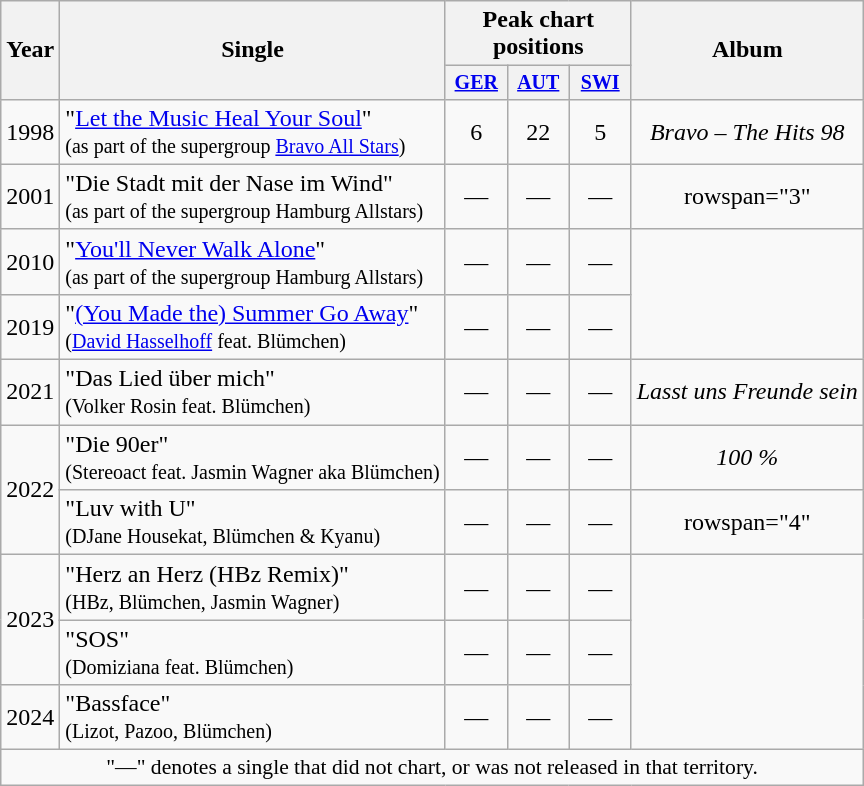<table class="wikitable" style="text-align:center;">
<tr>
<th rowspan="2">Year</th>
<th rowspan="2">Single</th>
<th colspan="3">Peak chart positions</th>
<th rowspan="2">Album</th>
</tr>
<tr style="font-size:smaller;">
<th width="35"><a href='#'>GER</a><br></th>
<th width="35"><a href='#'>AUT</a><br></th>
<th width="35"><a href='#'>SWI</a><br></th>
</tr>
<tr>
<td>1998</td>
<td style="text-align:left;">"<a href='#'>Let the Music Heal Your Soul</a>"<br><small>(as part of the supergroup <a href='#'>Bravo All Stars</a>)</small></td>
<td>6</td>
<td>22</td>
<td>5</td>
<td><em>Bravo – The Hits 98</em></td>
</tr>
<tr>
<td>2001</td>
<td style="text-align:left;">"Die Stadt mit der Nase im Wind"<br><small>(as part of the supergroup Hamburg Allstars)</small></td>
<td>—</td>
<td>—</td>
<td>—</td>
<td>rowspan="3" </td>
</tr>
<tr>
<td>2010</td>
<td style="text-align:left;">"<a href='#'>You'll Never Walk Alone</a>"<br><small>(as part of the supergroup Hamburg Allstars)</small></td>
<td>—</td>
<td>—</td>
<td>—</td>
</tr>
<tr>
<td>2019</td>
<td style="text-align:left;">"<a href='#'>(You Made the) Summer Go Away</a>"<br><small>(<a href='#'>David Hasselhoff</a> feat. Blümchen)</small></td>
<td>—</td>
<td>—</td>
<td>—</td>
</tr>
<tr>
<td>2021</td>
<td style="text-align:left;">"Das Lied über mich"<br><small>(Volker Rosin feat. Blümchen)</small></td>
<td>—</td>
<td>—</td>
<td>—</td>
<td><em>Lasst uns Freunde sein</em></td>
</tr>
<tr>
<td rowspan="2">2022</td>
<td style="text-align:left;">"Die 90er"<br><small>(Stereoact feat. Jasmin Wagner aka Blümchen)</small></td>
<td>—</td>
<td>—</td>
<td>—</td>
<td><em>100 %</em></td>
</tr>
<tr>
<td style="text-align:left;">"Luv with U"<br><small>(DJane Housekat, Blümchen & Kyanu)</small></td>
<td>—</td>
<td>—</td>
<td>—</td>
<td>rowspan="4" </td>
</tr>
<tr>
<td rowspan="2">2023</td>
<td style="text-align:left;">"Herz an Herz (HBz Remix)"<br><small>(HBz, Blümchen, Jasmin Wagner)</small></td>
<td>—</td>
<td>—</td>
<td>—</td>
</tr>
<tr>
<td style="text-align:left;">"SOS"<br><small>(Domiziana feat. Blümchen)</small></td>
<td>—</td>
<td>—</td>
<td>—</td>
</tr>
<tr>
<td>2024</td>
<td style="text-align:left;">"Bassface"<br><small>(Lizot, Pazoo, Blümchen)</small></td>
<td>—</td>
<td>—</td>
<td>—</td>
</tr>
<tr>
<td colspan="12" style="font-size:90%">"—" denotes a single that did not chart, or was not released in that territory.</td>
</tr>
</table>
